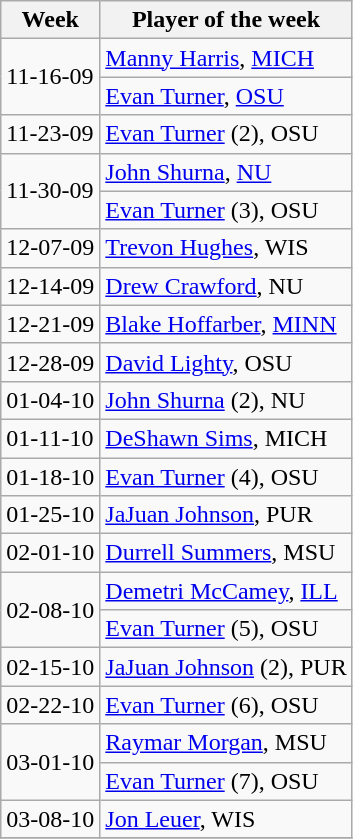<table class="wikitable" border="1">
<tr>
<th>Week</th>
<th>Player of the week</th>
</tr>
<tr>
<td rowspan=2 valign=middle>11-16-09</td>
<td><a href='#'>Manny Harris</a>, <a href='#'>MICH</a></td>
</tr>
<tr>
<td><a href='#'>Evan Turner</a>, <a href='#'>OSU</a></td>
</tr>
<tr>
<td>11-23-09</td>
<td><a href='#'>Evan Turner</a> (2), OSU</td>
</tr>
<tr>
<td rowspan=2 valign=middle>11-30-09</td>
<td><a href='#'>John Shurna</a>, <a href='#'>NU</a></td>
</tr>
<tr>
<td><a href='#'>Evan Turner</a> (3), OSU</td>
</tr>
<tr>
<td>12-07-09</td>
<td><a href='#'>Trevon Hughes</a>, WIS</td>
</tr>
<tr>
<td>12-14-09</td>
<td><a href='#'>Drew Crawford</a>, NU</td>
</tr>
<tr>
<td>12-21-09</td>
<td><a href='#'>Blake Hoffarber</a>, <a href='#'>MINN</a></td>
</tr>
<tr>
<td>12-28-09</td>
<td><a href='#'>David Lighty</a>, OSU</td>
</tr>
<tr>
<td>01-04-10</td>
<td><a href='#'>John Shurna</a> (2), NU</td>
</tr>
<tr>
<td>01-11-10</td>
<td><a href='#'>DeShawn Sims</a>, MICH</td>
</tr>
<tr>
<td>01-18-10</td>
<td><a href='#'>Evan Turner</a> (4), OSU</td>
</tr>
<tr>
<td>01-25-10</td>
<td><a href='#'>JaJuan Johnson</a>, PUR</td>
</tr>
<tr>
<td>02-01-10</td>
<td><a href='#'>Durrell Summers</a>, MSU</td>
</tr>
<tr>
<td rowspan=2 valign=middle>02-08-10</td>
<td><a href='#'>Demetri McCamey</a>, <a href='#'>ILL</a></td>
</tr>
<tr>
<td><a href='#'>Evan Turner</a> (5), OSU</td>
</tr>
<tr>
<td>02-15-10</td>
<td><a href='#'>JaJuan Johnson</a> (2), PUR</td>
</tr>
<tr>
<td>02-22-10</td>
<td><a href='#'>Evan Turner</a> (6), OSU</td>
</tr>
<tr>
<td rowspan=2 valign=middle>03-01-10</td>
<td><a href='#'>Raymar Morgan</a>, MSU</td>
</tr>
<tr>
<td><a href='#'>Evan Turner</a> (7), OSU</td>
</tr>
<tr>
<td>03-08-10</td>
<td><a href='#'>Jon Leuer</a>, WIS</td>
</tr>
<tr>
</tr>
</table>
